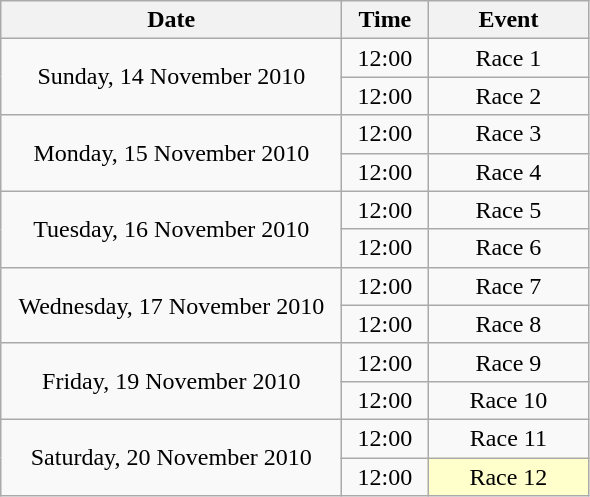<table class = "wikitable" style="text-align:center;">
<tr>
<th width=220>Date</th>
<th width=50>Time</th>
<th width=100>Event</th>
</tr>
<tr>
<td rowspan=2>Sunday, 14 November 2010</td>
<td>12:00</td>
<td>Race 1</td>
</tr>
<tr>
<td>12:00</td>
<td>Race 2</td>
</tr>
<tr>
<td rowspan=2>Monday, 15 November 2010</td>
<td>12:00</td>
<td>Race 3</td>
</tr>
<tr>
<td>12:00</td>
<td>Race 4</td>
</tr>
<tr>
<td rowspan=2>Tuesday, 16 November 2010</td>
<td>12:00</td>
<td>Race 5</td>
</tr>
<tr>
<td>12:00</td>
<td>Race 6</td>
</tr>
<tr>
<td rowspan=2>Wednesday, 17 November 2010</td>
<td>12:00</td>
<td>Race 7</td>
</tr>
<tr>
<td>12:00</td>
<td>Race 8</td>
</tr>
<tr>
<td rowspan=2>Friday, 19 November 2010</td>
<td>12:00</td>
<td>Race 9</td>
</tr>
<tr>
<td>12:00</td>
<td>Race 10</td>
</tr>
<tr>
<td rowspan=2>Saturday, 20 November 2010</td>
<td>12:00</td>
<td>Race 11</td>
</tr>
<tr>
<td>12:00</td>
<td bgcolor=ffffcc>Race 12</td>
</tr>
</table>
